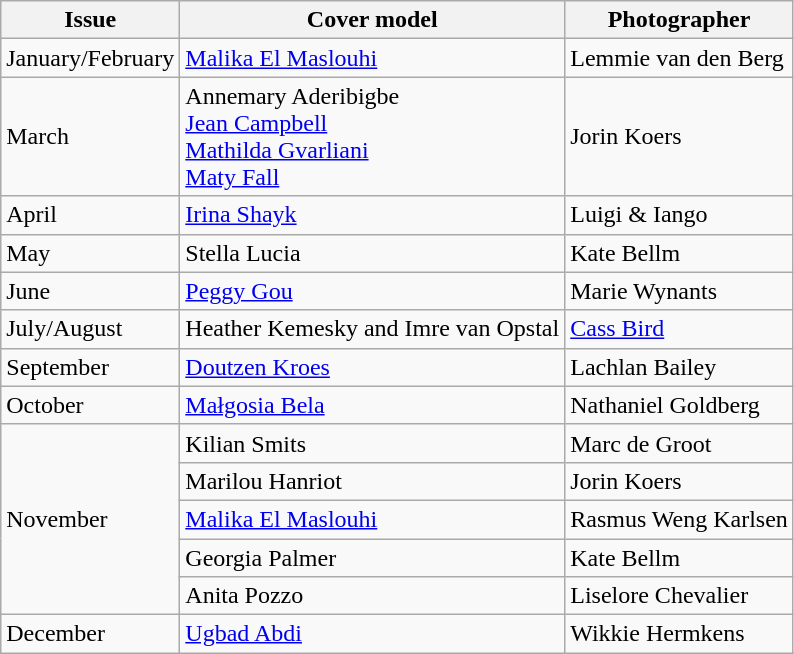<table class="sortable wikitable">
<tr>
<th>Issue</th>
<th>Cover model</th>
<th>Photographer</th>
</tr>
<tr>
<td>January/February</td>
<td><a href='#'>Malika El Maslouhi</a></td>
<td>Lemmie van den Berg</td>
</tr>
<tr>
<td>March</td>
<td>Annemary Aderibigbe <br><a href='#'>Jean Campbell</a><br><a href='#'>Mathilda Gvarliani</a> <br><a href='#'>Maty Fall</a></td>
<td>Jorin Koers</td>
</tr>
<tr>
<td>April</td>
<td><a href='#'>Irina Shayk</a></td>
<td>Luigi & Iango</td>
</tr>
<tr>
<td>May</td>
<td>Stella Lucia</td>
<td>Kate Bellm</td>
</tr>
<tr>
<td>June</td>
<td><a href='#'>Peggy Gou</a></td>
<td>Marie Wynants</td>
</tr>
<tr>
<td>July/August</td>
<td>Heather Kemesky and Imre van Opstal</td>
<td><a href='#'>Cass Bird</a></td>
</tr>
<tr>
<td>September</td>
<td><a href='#'>Doutzen Kroes</a></td>
<td>Lachlan Bailey</td>
</tr>
<tr>
<td>October</td>
<td><a href='#'>Małgosia Bela</a></td>
<td>Nathaniel Goldberg</td>
</tr>
<tr>
<td rowspan="5">November</td>
<td>Kilian Smits</td>
<td>Marc de Groot</td>
</tr>
<tr>
<td>Marilou Hanriot</td>
<td>Jorin Koers</td>
</tr>
<tr>
<td><a href='#'>Malika El Maslouhi</a></td>
<td>Rasmus Weng Karlsen</td>
</tr>
<tr>
<td>Georgia Palmer</td>
<td>Kate Bellm</td>
</tr>
<tr>
<td>Anita Pozzo</td>
<td>Liselore Chevalier</td>
</tr>
<tr>
<td>December</td>
<td><a href='#'>Ugbad Abdi</a></td>
<td>Wikkie Hermkens</td>
</tr>
</table>
